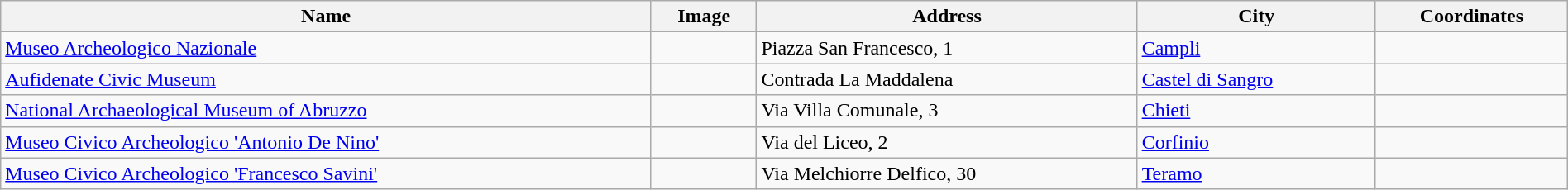<table class='wikitable sortable' style='width:100%'>
<tr>
<th>Name</th>
<th>Image</th>
<th>Address</th>
<th>City</th>
<th>Coordinates</th>
</tr>
<tr>
<td><a href='#'>Museo Archeologico Nazionale</a></td>
<td></td>
<td>Piazza San Francesco, 1</td>
<td><a href='#'>Campli</a></td>
<td></td>
</tr>
<tr>
<td><a href='#'>Aufidenate Civic Museum</a></td>
<td></td>
<td>Contrada La Maddalena</td>
<td><a href='#'>Castel di Sangro</a></td>
<td></td>
</tr>
<tr>
<td><a href='#'>National Archaeological Museum of Abruzzo</a></td>
<td></td>
<td>Via Villa Comunale, 3</td>
<td><a href='#'>Chieti</a></td>
<td></td>
</tr>
<tr>
<td><a href='#'>Museo Civico Archeologico 'Antonio De Nino'</a></td>
<td></td>
<td>Via del Liceo, 2</td>
<td><a href='#'>Corfinio</a></td>
<td></td>
</tr>
<tr>
<td><a href='#'>Museo Civico Archeologico 'Francesco Savini'</a></td>
<td></td>
<td>Via Melchiorre Delfico, 30</td>
<td><a href='#'>Teramo</a></td>
<td></td>
</tr>
</table>
